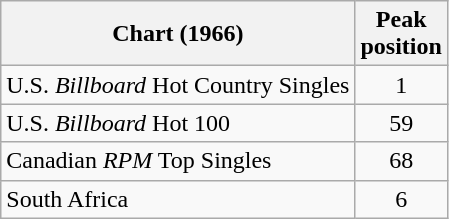<table class="wikitable sortable">
<tr>
<th align="left">Chart (1966)</th>
<th align="center">Peak<br>position</th>
</tr>
<tr>
<td align="left">U.S. <em>Billboard</em> Hot Country Singles</td>
<td align="center">1</td>
</tr>
<tr>
<td align="left">U.S. <em>Billboard</em> Hot 100</td>
<td align="center">59</td>
</tr>
<tr>
<td align="left">Canadian <em>RPM</em> Top Singles</td>
<td align="center">68</td>
</tr>
<tr>
<td align="left">South Africa</td>
<td align="center">6</td>
</tr>
</table>
